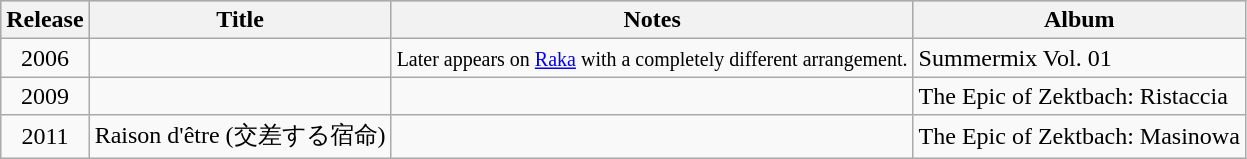<table class="wikitable" style="text-align:center">
<tr bgcolor="#CCCCCC">
<th rowspan="1">Release</th>
<th rowspan="1">Title</th>
<th rowspan="1">Notes</th>
<th rowspan="1">Album</th>
</tr>
<tr>
<td rowspan="1">2006</td>
<td align="left"></td>
<td align="left"><small>Later appears on <a href='#'>Raka</a> with a completely different arrangement.</small></td>
<td align="left" rowspan="1">Summermix Vol. 01</td>
</tr>
<tr>
<td rowspan="1">2009</td>
<td align="left"></td>
<td align="left"></td>
<td align="left" rowspan="1">The Epic of Zektbach: Ristaccia</td>
</tr>
<tr>
<td rowspan="1">2011</td>
<td align="left">Raison d'être (交差する宿命)</td>
<td align="left"></td>
<td align="left" rowspan="1">The Epic of Zektbach: Masinowa</td>
</tr>
</table>
